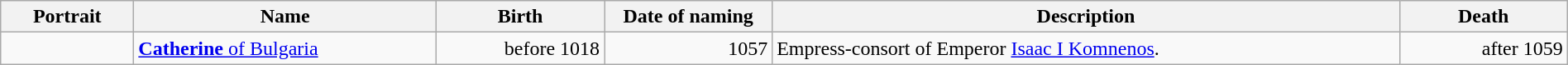<table width=100% class="wikitable">
<tr>
<th style="width:100px">Portrait</th>
<th>Name</th>
<th style="width:8em">Birth</th>
<th style="width:8em">Date of naming</th>
<th>Description</th>
<th style="width:8em">Death</th>
</tr>
<tr>
<td></td>
<td><a href='#'><strong>Catherine</strong> of Bulgaria</a><br></td>
<td style="text-align:right">before 1018</td>
<td style="text-align:right">1057</td>
<td>Empress-consort of Emperor <a href='#'>Isaac I Komnenos</a>.</td>
<td style="text-align:right">after 1059</td>
</tr>
</table>
